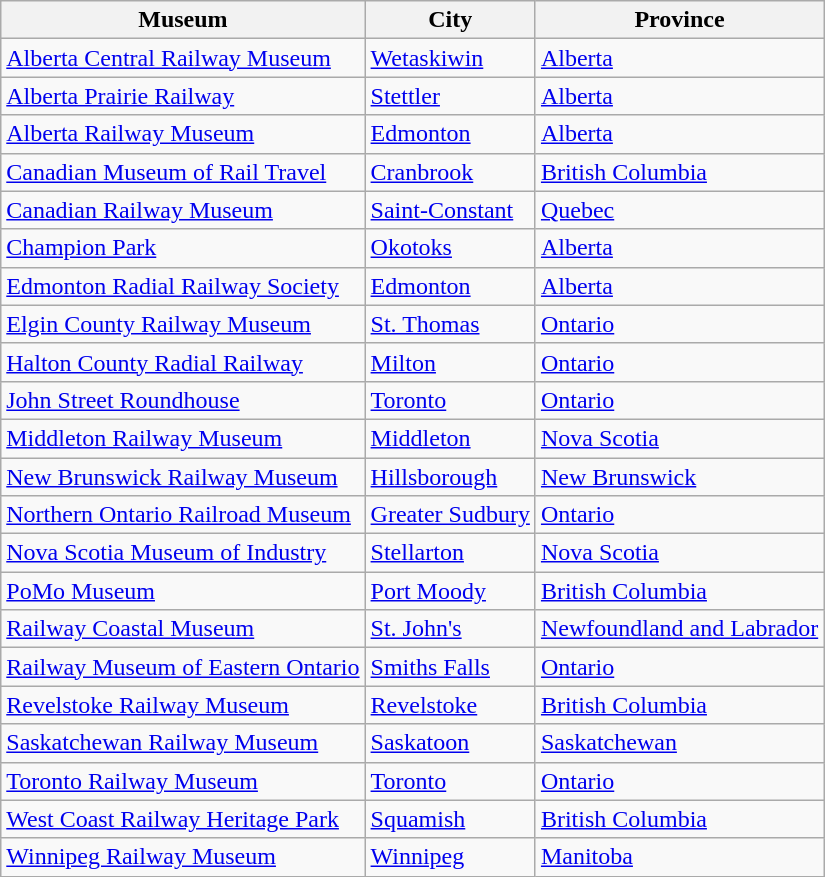<table class="wikitable sortable">
<tr>
<th>Museum</th>
<th>City</th>
<th>Province</th>
</tr>
<tr>
<td><a href='#'>Alberta Central Railway Museum</a></td>
<td><a href='#'>Wetaskiwin</a></td>
<td><a href='#'>Alberta</a></td>
</tr>
<tr>
<td><a href='#'>Alberta Prairie Railway</a></td>
<td><a href='#'>Stettler</a></td>
<td><a href='#'>Alberta</a></td>
</tr>
<tr>
<td><a href='#'>Alberta Railway Museum</a></td>
<td><a href='#'>Edmonton</a></td>
<td><a href='#'>Alberta</a></td>
</tr>
<tr>
<td><a href='#'>Canadian Museum of Rail Travel</a></td>
<td><a href='#'>Cranbrook</a></td>
<td><a href='#'>British Columbia</a></td>
</tr>
<tr>
<td><a href='#'>Canadian Railway Museum</a></td>
<td><a href='#'>Saint-Constant</a></td>
<td><a href='#'>Quebec</a></td>
</tr>
<tr>
<td><a href='#'>Champion Park</a></td>
<td><a href='#'>Okotoks</a></td>
<td><a href='#'>Alberta</a></td>
</tr>
<tr>
<td><a href='#'>Edmonton Radial Railway Society</a></td>
<td><a href='#'>Edmonton</a></td>
<td><a href='#'>Alberta</a></td>
</tr>
<tr>
<td><a href='#'>Elgin County Railway Museum</a></td>
<td><a href='#'>St. Thomas</a></td>
<td><a href='#'>Ontario</a></td>
</tr>
<tr>
<td><a href='#'>Halton County Radial Railway</a></td>
<td><a href='#'>Milton</a></td>
<td><a href='#'>Ontario</a></td>
</tr>
<tr>
<td><a href='#'>John Street Roundhouse</a></td>
<td><a href='#'>Toronto</a></td>
<td><a href='#'>Ontario</a></td>
</tr>
<tr>
<td><a href='#'>Middleton Railway Museum</a></td>
<td><a href='#'>Middleton</a></td>
<td><a href='#'>Nova Scotia</a></td>
</tr>
<tr>
<td><a href='#'>New Brunswick Railway Museum</a></td>
<td><a href='#'>Hillsborough</a></td>
<td><a href='#'>New Brunswick</a></td>
</tr>
<tr>
<td><a href='#'>Northern Ontario Railroad Museum</a></td>
<td><a href='#'>Greater Sudbury</a></td>
<td><a href='#'>Ontario</a></td>
</tr>
<tr>
<td><a href='#'>Nova Scotia Museum of Industry</a></td>
<td><a href='#'>Stellarton</a></td>
<td><a href='#'>Nova Scotia</a></td>
</tr>
<tr>
<td><a href='#'>PoMo Museum</a></td>
<td><a href='#'>Port Moody</a></td>
<td><a href='#'>British Columbia</a></td>
</tr>
<tr>
<td><a href='#'>Railway Coastal Museum</a></td>
<td><a href='#'>St. John's</a></td>
<td><a href='#'>Newfoundland and Labrador</a></td>
</tr>
<tr>
<td><a href='#'>Railway Museum of Eastern Ontario</a></td>
<td><a href='#'>Smiths Falls</a></td>
<td><a href='#'>Ontario</a></td>
</tr>
<tr>
<td><a href='#'>Revelstoke Railway Museum</a></td>
<td><a href='#'>Revelstoke</a></td>
<td><a href='#'>British Columbia</a></td>
</tr>
<tr>
<td><a href='#'>Saskatchewan Railway Museum</a></td>
<td><a href='#'>Saskatoon</a></td>
<td><a href='#'>Saskatchewan</a></td>
</tr>
<tr>
<td><a href='#'>Toronto Railway Museum</a></td>
<td><a href='#'>Toronto</a></td>
<td><a href='#'>Ontario</a></td>
</tr>
<tr>
<td><a href='#'>West Coast Railway Heritage Park</a></td>
<td><a href='#'>Squamish</a></td>
<td><a href='#'>British Columbia</a></td>
</tr>
<tr>
<td><a href='#'>Winnipeg Railway Museum</a></td>
<td><a href='#'>Winnipeg</a></td>
<td><a href='#'>Manitoba</a></td>
</tr>
</table>
